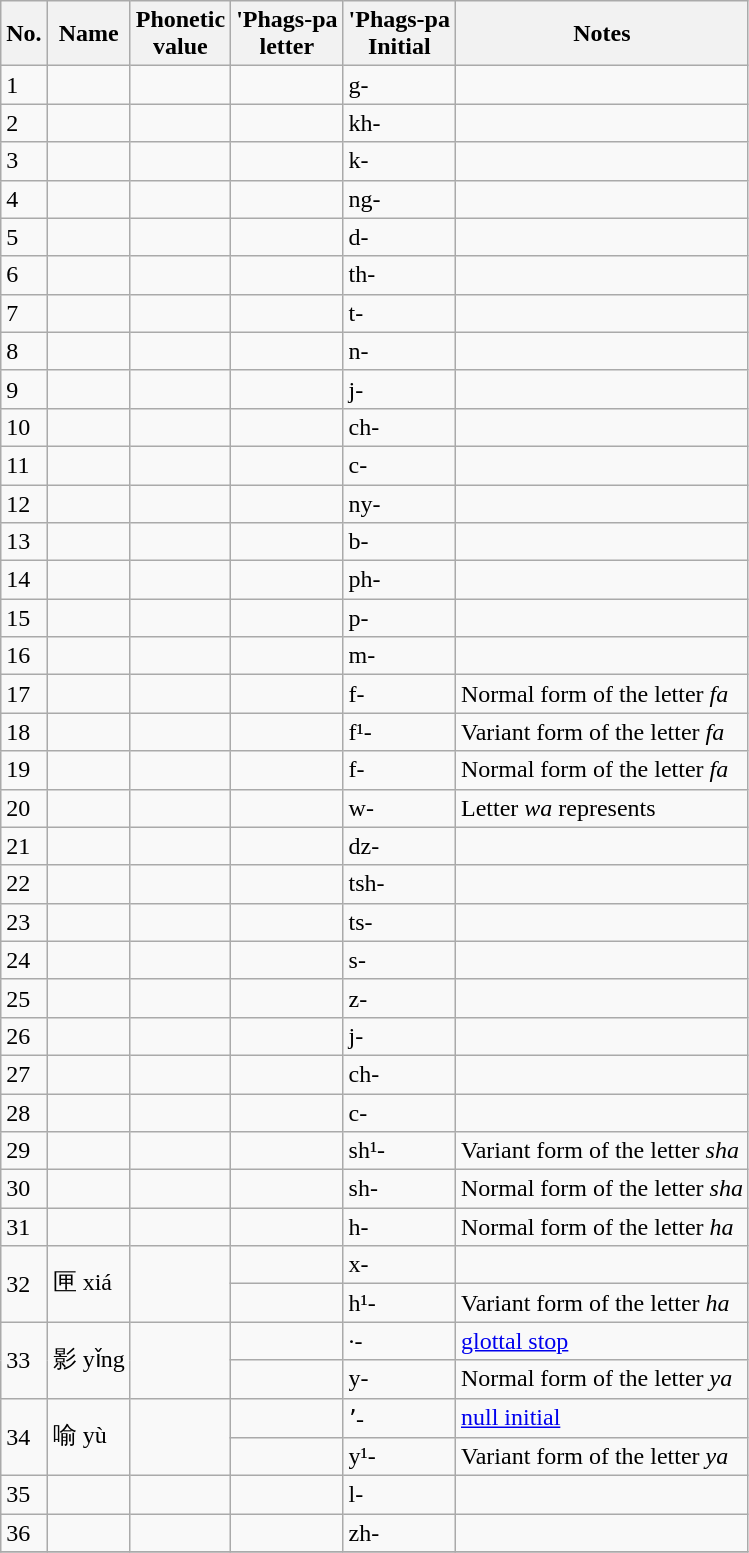<table class="wikitable">
<tr>
<th>No.</th>
<th>Name</th>
<th>Phonetic<br>value</th>
<th>'Phags-pa<br>letter</th>
<th>'Phags-pa<br>Initial</th>
<th>Notes</th>
</tr>
<tr>
<td>1</td>
<td> </td>
<td></td>
<td></td>
<td>g-</td>
<td></td>
</tr>
<tr>
<td>2</td>
<td> </td>
<td></td>
<td></td>
<td>kh-</td>
<td></td>
</tr>
<tr>
<td>3</td>
<td> </td>
<td></td>
<td></td>
<td>k-</td>
<td></td>
</tr>
<tr>
<td>4</td>
<td> </td>
<td></td>
<td></td>
<td>ng-</td>
<td></td>
</tr>
<tr>
<td>5</td>
<td> </td>
<td></td>
<td></td>
<td>d-</td>
<td></td>
</tr>
<tr>
<td>6</td>
<td> </td>
<td></td>
<td></td>
<td>th-</td>
<td></td>
</tr>
<tr>
<td>7</td>
<td> </td>
<td></td>
<td></td>
<td>t-</td>
<td></td>
</tr>
<tr>
<td>8</td>
<td> </td>
<td></td>
<td></td>
<td>n-</td>
<td></td>
</tr>
<tr>
<td>9</td>
<td> </td>
<td></td>
<td></td>
<td>j-</td>
<td></td>
</tr>
<tr>
<td>10</td>
<td> </td>
<td></td>
<td></td>
<td>ch-</td>
<td></td>
</tr>
<tr>
<td>11</td>
<td> </td>
<td></td>
<td></td>
<td>c-</td>
<td></td>
</tr>
<tr>
<td>12</td>
<td> </td>
<td></td>
<td></td>
<td>ny-</td>
<td></td>
</tr>
<tr>
<td>13</td>
<td> </td>
<td></td>
<td></td>
<td>b-</td>
<td></td>
</tr>
<tr>
<td>14</td>
<td> </td>
<td></td>
<td></td>
<td>ph-</td>
<td></td>
</tr>
<tr>
<td>15</td>
<td> </td>
<td></td>
<td></td>
<td>p-</td>
<td></td>
</tr>
<tr>
<td>16</td>
<td> </td>
<td></td>
<td></td>
<td>m-</td>
<td></td>
</tr>
<tr>
<td>17</td>
<td> </td>
<td></td>
<td></td>
<td>f-</td>
<td>Normal form of the letter <em>fa</em></td>
</tr>
<tr>
<td>18</td>
<td> </td>
<td></td>
<td></td>
<td>f¹-</td>
<td>Variant form of the letter <em>fa</em></td>
</tr>
<tr>
<td>19</td>
<td> </td>
<td></td>
<td></td>
<td>f-</td>
<td>Normal form of the letter <em>fa</em></td>
</tr>
<tr>
<td>20</td>
<td> </td>
<td></td>
<td></td>
<td>w-</td>
<td>Letter <em>wa</em> represents </td>
</tr>
<tr>
<td>21</td>
<td> </td>
<td></td>
<td></td>
<td>dz-</td>
<td></td>
</tr>
<tr>
<td>22</td>
<td> </td>
<td></td>
<td></td>
<td>tsh-</td>
<td></td>
</tr>
<tr>
<td>23</td>
<td> </td>
<td></td>
<td></td>
<td>ts-</td>
<td></td>
</tr>
<tr>
<td>24</td>
<td> </td>
<td></td>
<td></td>
<td>s-</td>
<td></td>
</tr>
<tr>
<td>25</td>
<td> </td>
<td></td>
<td></td>
<td>z-</td>
<td></td>
</tr>
<tr>
<td>26</td>
<td> </td>
<td></td>
<td></td>
<td>j-</td>
<td></td>
</tr>
<tr>
<td>27</td>
<td> </td>
<td></td>
<td></td>
<td>ch-</td>
<td></td>
</tr>
<tr>
<td>28</td>
<td> </td>
<td></td>
<td></td>
<td>c-</td>
<td></td>
</tr>
<tr>
<td>29</td>
<td> </td>
<td></td>
<td></td>
<td>sh¹-</td>
<td>Variant form of the letter <em>sha</em></td>
</tr>
<tr>
<td>30</td>
<td> </td>
<td></td>
<td></td>
<td>sh-</td>
<td>Normal form of the letter <em>sha</em></td>
</tr>
<tr>
<td>31</td>
<td> </td>
<td></td>
<td></td>
<td>h-</td>
<td>Normal form of the letter <em>ha</em></td>
</tr>
<tr>
<td rowspan=2>32</td>
<td rowspan=2>匣 xiá</td>
<td rowspan=2></td>
<td></td>
<td>x-</td>
<td></td>
</tr>
<tr>
<td></td>
<td>h¹-</td>
<td>Variant form of the letter <em>ha</em></td>
</tr>
<tr>
<td rowspan=2>33</td>
<td rowspan=2>影 yǐng</td>
<td rowspan=2></td>
<td></td>
<td>·-</td>
<td><a href='#'>glottal stop</a></td>
</tr>
<tr>
<td></td>
<td>y-</td>
<td>Normal form of the letter <em>ya</em></td>
</tr>
<tr>
<td rowspan=2>34</td>
<td rowspan=2>喻 yù</td>
<td rowspan=2></td>
<td></td>
<td>ʼ-</td>
<td><a href='#'>null initial</a></td>
</tr>
<tr>
<td></td>
<td>y¹-</td>
<td>Variant form of the letter <em>ya</em></td>
</tr>
<tr>
<td>35</td>
<td> </td>
<td></td>
<td></td>
<td>l-</td>
<td></td>
</tr>
<tr>
<td>36</td>
<td> </td>
<td></td>
<td></td>
<td>zh-</td>
<td></td>
</tr>
<tr>
</tr>
</table>
